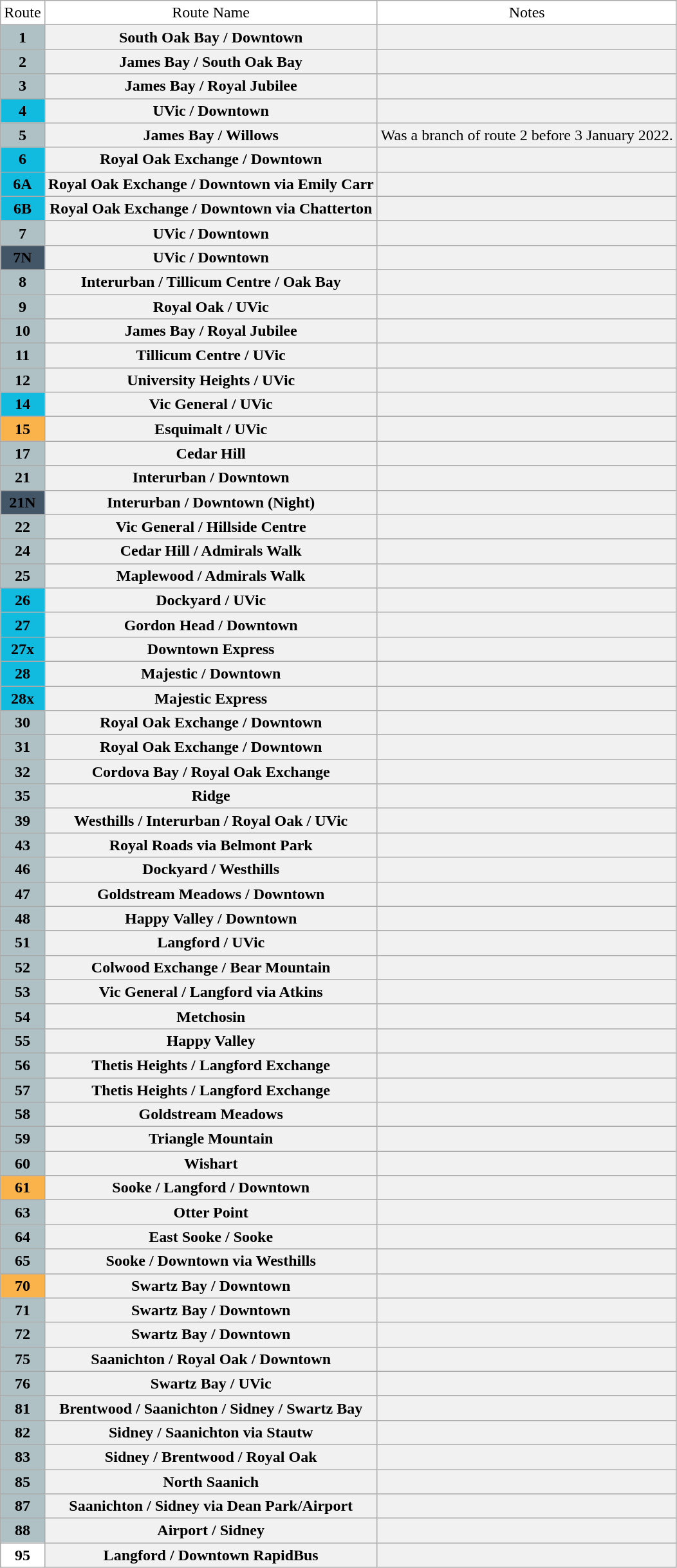<table style="border: black solid 1px" cellspacing="4" cellpadding="4" role="presentation" class="wikitable mw-collapsible mw-collapsed">
<tr>
<td style="background: #FFFFFF; text-align: center"><span>Route</span></td>
<td style="background: #FFFFFF; text-align: center"><span>Route Name</span></td>
<td style="background: #FFFFFF; text-align: center"><span>Notes</span></td>
</tr>
<tr>
<td style="background: #AFC1C5; text-align: center"><span><strong>1</strong></span></td>
<td style="background: #F1F1F1; text-align: center"><span><strong>South Oak Bay / Downtown</strong></span></td>
<td style="background: #F1F1F1; text-align: center"><span></span></td>
</tr>
<tr>
<td style="background: #AFC1C5; text-align: center"><span><strong>2</strong></span></td>
<td style="background: #F1F1F1; text-align: center"><span><strong>James Bay / South Oak Bay</strong></span></td>
<td style="background: #F1F1F1; text-align: center"><span></span></td>
</tr>
<tr>
<td style="background: #AFC1C5; text-align: center"><span><strong>3</strong></span></td>
<td style="background: #F1F1F1; text-align: center"><span><strong>James Bay / Royal Jubilee</strong></span></td>
<td style="background: #F1F1F1; text-align: center"><span></span></td>
</tr>
<tr>
<td style="background: #11BADF; text-align: center"><span><strong>4</strong></span></td>
<td style="background: #F1F1F1; text-align: center"><span><strong>UVic / Downtown</strong></span></td>
<td style="background: #F1F1F1; text-align: center"><span></span></td>
</tr>
<tr>
<td style="background: #AFC1C5; text-align: center"><span><strong>5</strong></span></td>
<td style="background: #F1F1F1; text-align: center"><span><strong>James Bay / Willows</strong></span></td>
<td style="background: #F1F1F1; text-align: center"><span>Was a branch of route 2 before 3 January 2022.</span></td>
</tr>
<tr>
<td style="background: #11BADF; text-align: center"><span><strong>6</strong></span></td>
<td style="background: #F1F1F1; text-align: center"><span><strong>Royal Oak Exchange / Downtown</strong></span></td>
<td style="background: #F1F1F1; text-align: center"><span></span></td>
</tr>
<tr>
<td style="background: #11BADF; text-align: center"><span><strong>6A</strong></span></td>
<td style="background: #F1F1F1; text-align: center"><span><strong>Royal Oak Exchange / Downtown via Emily Carr</strong></span></td>
<td style="background: #F1F1F1; text-align: center"><span></span></td>
</tr>
<tr>
<td style="background: #11BADF; text-align: center"><span><strong>6B</strong></span></td>
<td style="background: #F1F1F1; text-align: center"><span><strong>Royal Oak Exchange / Downtown via Chatterton</strong></span></td>
<td style="background: #F1F1F1; text-align: center"><span></span></td>
</tr>
<tr>
<td style="background: #AFC1C5; text-align: center"><span><strong>7</strong></span></td>
<td style="background: #F1F1F1; text-align: center"><span><strong>UVic / Downtown</strong></span></td>
<td style="background: #F1F1F1; text-align: center"><span></span></td>
</tr>
<tr>
<td style="background: #425668; text-align: center"><span><strong>7N</strong></span></td>
<td style="background: #F1F1F1; text-align: center"><span><strong>UVic / Downtown</strong></span></td>
<td style="background: #F1F1F1; text-align: center"><span></span></td>
</tr>
<tr>
<td style="background: #AFC1C5; text-align: center"><span><strong>8</strong></span></td>
<td style="background: #F1F1F1; text-align: center"><span><strong>Interurban / Tillicum Centre / Oak Bay</strong></span></td>
<td style="background: #F1F1F1; text-align: center"><span></span></td>
</tr>
<tr>
<td style="background: #AFC1C5; text-align: center"><span><strong>9</strong></span></td>
<td style="background: #F1F1F1; text-align: center"><span><strong>Royal Oak / UVic</strong></span></td>
<td style="background: #F1F1F1; text-align: center"><span></span></td>
</tr>
<tr>
<td style="background: #AFC1C5; text-align: center"><span><strong>10</strong></span></td>
<td style="background: #F1F1F1; text-align: center"><span><strong>James Bay / Royal Jubilee</strong></span></td>
<td style="background: #F1F1F1; text-align: center"><span></span></td>
</tr>
<tr>
<td style="background: #AFC1C5; text-align: center"><span><strong>11</strong></span></td>
<td style="background: #F1F1F1; text-align: center"><span><strong>Tillicum Centre / UVic</strong></span></td>
<td style="background: #F1F1F1; text-align: center"><span></span></td>
</tr>
<tr>
<td style="background: #AFC1C5; text-align: center"><span><strong>12</strong></span></td>
<td style="background: #F1F1F1; text-align: center"><span><strong>University Heights / UVic</strong></span></td>
<td style="background: #F1F1F1; text-align: center"><span></span></td>
</tr>
<tr>
<td style="background: #11BADF; text-align: center"><span><strong>14</strong></span></td>
<td style="background: #F1F1F1; text-align: center"><span><strong>Vic General / UVic</strong></span></td>
<td style="background: #F1F1F1; text-align: center"><span></span></td>
</tr>
<tr>
<td style="background: #FAB24B; text-align: center"><span><strong>15</strong></span></td>
<td style="background: #F1F1F1; text-align: center"><span><strong>Esquimalt / UVic</strong></span></td>
<td style="background: #F1F1F1; text-align: center"><span></span></td>
</tr>
<tr>
<td style="background: #AFC1C5; text-align: center"><span><strong>17</strong></span></td>
<td style="background: #F1F1F1; text-align: center"><span><strong>Cedar Hill</strong></span></td>
<td style="background: #F1F1F1; text-align: center"><span></span></td>
</tr>
<tr>
<td style="background: #AFC1C5; text-align: center"><span><strong>21</strong></span></td>
<td style="background: #F1F1F1; text-align: center"><span><strong>Interurban / Downtown</strong></span></td>
<td style="background: #F1F1F1; text-align: center"><span></span></td>
</tr>
<tr>
<td style="background: #425668; text-align: center"><span><strong>21N</strong></span></td>
<td style="background: #F1F1F1; text-align: center"><span><strong>Interurban / Downtown (Night)</strong></span></td>
<td style="background: #F1F1F1; text-align: center"><span></span></td>
</tr>
<tr>
<td style="background: #AFC1C5; text-align: center"><span><strong>22</strong></span></td>
<td style="background: #F1F1F1; text-align: center"><span><strong>Vic General / Hillside Centre</strong></span></td>
<td style="background: #F1F1F1; text-align: center"><span></span></td>
</tr>
<tr>
<td style="background: #AFC1C5; text-align: center"><span><strong>24</strong></span></td>
<td style="background: #F1F1F1; text-align: center"><span><strong>Cedar Hill / Admirals Walk</strong></span></td>
<td style="background: #F1F1F1; text-align: center"><span></span></td>
</tr>
<tr>
<td style="background: #AFC1C5; text-align: center"><span><strong>25</strong></span></td>
<td style="background: #F1F1F1; text-align: center"><span><strong>Maplewood / Admirals Walk</strong></span></td>
<td style="background: #F1F1F1; text-align: center"><span></span></td>
</tr>
<tr>
<td style="background: #11BADF; text-align: center"><span><strong>26</strong></span></td>
<td style="background: #F1F1F1; text-align: center"><span><strong>Dockyard / UVic</strong></span></td>
<td style="background: #F1F1F1; text-align: center"><span></span></td>
</tr>
<tr>
<td style="background: #11BADF; text-align: center"><span><strong>27</strong></span></td>
<td style="background: #F1F1F1; text-align: center"><span><strong>Gordon Head / Downtown</strong></span></td>
<td style="background: #F1F1F1; text-align: center"><span></span></td>
</tr>
<tr>
<td style="background: #11BADF; text-align: center"><span><strong>27x</strong></span></td>
<td style="background: #F1F1F1; text-align: center"><span><strong>Downtown Express</strong></span></td>
<td style="background: #F1F1F1; text-align: center"><span></span></td>
</tr>
<tr>
<td style="background: #11BADF; text-align: center"><span><strong>28</strong></span></td>
<td style="background: #F1F1F1; text-align: center"><span><strong>Majestic / Downtown</strong></span></td>
<td style="background: #F1F1F1; text-align: center"><span></span></td>
</tr>
<tr>
<td style="background: #11BADF; text-align: center"><span><strong>28x</strong></span></td>
<td style="background: #F1F1F1; text-align: center"><span><strong>Majestic Express</strong></span></td>
<td style="background: #F1F1F1; text-align: center"><span></span></td>
</tr>
<tr>
<td style="background: #AFC1C5; text-align: center"><span><strong>30</strong></span></td>
<td style="background: #F1F1F1; text-align: center"><span><strong>Royal Oak Exchange / Downtown</strong></span></td>
<td style="background: #F1F1F1; text-align: center"><span></span></td>
</tr>
<tr>
<td style="background: #AFC1C5; text-align: center"><span><strong>31</strong></span></td>
<td style="background: #F1F1F1; text-align: center"><span><strong>Royal Oak Exchange / Downtown</strong></span></td>
<td style="background: #F1F1F1; text-align: center"><span></span></td>
</tr>
<tr>
<td style="background: #AFC1C5; text-align: center"><span><strong>32</strong></span></td>
<td style="background: #F1F1F1; text-align: center"><span><strong>Cordova Bay / Royal Oak Exchange</strong></span></td>
<td style="background: #F1F1F1; text-align: center"><span></span></td>
</tr>
<tr>
<td style="background: #AFC1C5; text-align: center"><span><strong>35</strong></span></td>
<td style="background: #F1F1F1; text-align: center"><span><strong>Ridge</strong></span></td>
<td style="background: #F1F1F1; text-align: center"><span></span></td>
</tr>
<tr>
<td style="background: #AFC1C5; text-align: center"><span><strong>39</strong></span></td>
<td style="background: #F1F1F1; text-align: center"><span><strong>Westhills / Interurban / Royal Oak / UVic</strong></span></td>
<td style="background: #F1F1F1; text-align: center"><span></span></td>
</tr>
<tr>
<td style="background: #AFC1C5; text-align: center"><span><strong>43</strong></span></td>
<td style="background: #F1F1F1; text-align: center"><span><strong>Royal Roads via Belmont Park</strong></span></td>
<td style="background: #F1F1F1; text-align: center"><span></span></td>
</tr>
<tr>
<td style="background: #AFC1C5; text-align: center"><span><strong>46</strong></span></td>
<td style="background: #F1F1F1; text-align: center"><span><strong>Dockyard / Westhills</strong></span></td>
<td style="background: #F1F1F1; text-align: center"><span></span></td>
</tr>
<tr>
<td style="background: #AFC1C5; text-align: center"><span><strong>47</strong></span></td>
<td style="background: #F1F1F1; text-align: center"><span><strong>Goldstream Meadows / Downtown</strong></span></td>
<td style="background: #F1F1F1; text-align: center"><span></span></td>
</tr>
<tr>
<td style="background: #AFC1C5; text-align: center"><span><strong>48</strong></span></td>
<td style="background: #F1F1F1; text-align: center"><span><strong>Happy Valley / Downtown</strong></span></td>
<td style="background: #F1F1F1; text-align: center"><span></span></td>
</tr>
<tr>
<td style="background: #AFC1C5; text-align: center"><span><strong>51</strong></span></td>
<td style="background: #F1F1F1; text-align: center"><span><strong>Langford / UVic</strong></span></td>
<td style="background: #F1F1F1; text-align: center"><span></span></td>
</tr>
<tr>
<td style="background: #AFC1C5; text-align: center"><span><strong>52</strong></span></td>
<td style="background: #F1F1F1; text-align: center"><span><strong>Colwood Exchange / Bear Mountain</strong></span></td>
<td style="background: #F1F1F1; text-align: center"><span></span></td>
</tr>
<tr>
<td style="background: #AFC1C5; text-align: center"><span><strong>53</strong></span></td>
<td style="background: #F1F1F1; text-align: center"><span><strong>Vic General / Langford via Atkins</strong></span></td>
<td style="background: #F1F1F1; text-align: center"><span></span></td>
</tr>
<tr>
<td style="background: #AFC1C5; text-align: center"><span><strong>54</strong></span></td>
<td style="background: #F1F1F1; text-align: center"><span><strong>Metchosin</strong></span></td>
<td style="background: #F1F1F1; text-align: center"><span></span></td>
</tr>
<tr>
<td style="background: #AFC1C5; text-align: center"><span><strong>55</strong></span></td>
<td style="background: #F1F1F1; text-align: center"><span><strong>Happy Valley</strong></span></td>
<td style="background: #F1F1F1; text-align: center"><span></span></td>
</tr>
<tr>
<td style="background: #AFC1C5; text-align: center"><span><strong>56</strong></span></td>
<td style="background: #F1F1F1; text-align: center"><span><strong>Thetis Heights / Langford Exchange</strong></span></td>
<td style="background: #F1F1F1; text-align: center"><span></span></td>
</tr>
<tr>
<td style="background: #AFC1C5; text-align: center"><span><strong>57</strong></span></td>
<td style="background: #F1F1F1; text-align: center"><span><strong>Thetis Heights / Langford Exchange</strong></span></td>
<td style="background: #F1F1F1; text-align: center"><span></span></td>
</tr>
<tr>
<td style="background: #AFC1C5; text-align: center"><span><strong>58</strong></span></td>
<td style="background: #F1F1F1; text-align: center"><span><strong>Goldstream Meadows</strong></span></td>
<td style="background: #F1F1F1; text-align: center"><span></span></td>
</tr>
<tr>
<td style="background: #AFC1C5; text-align: center"><span><strong>59</strong></span></td>
<td style="background: #F1F1F1; text-align: center"><span><strong>Triangle Mountain</strong></span></td>
<td style="background: #F1F1F1; text-align: center"><span></span></td>
</tr>
<tr>
<td style="background: #AFC1C5; text-align: center"><span><strong>60</strong></span></td>
<td style="background: #F1F1F1; text-align: center"><span><strong>Wishart</strong></span></td>
<td style="background: #F1F1F1; text-align: center"><span></span></td>
</tr>
<tr>
<td style="background: #FAB24B; text-align: center"><span><strong>61</strong></span></td>
<td style="background: #F1F1F1; text-align: center"><span><strong>Sooke / Langford / Downtown</strong></span></td>
<td style="background: #F1F1F1; text-align: center"><span></span></td>
</tr>
<tr>
<td style="background: #AFC1C5; text-align: center"><span><strong>63</strong></span></td>
<td style="background: #F1F1F1; text-align: center"><span><strong>Otter Point</strong></span></td>
<td style="background: #F1F1F1; text-align: center"><span></span></td>
</tr>
<tr>
<td style="background: #AFC1C5; text-align: center"><span><strong>64</strong></span></td>
<td style="background: #F1F1F1; text-align: center"><span><strong>East Sooke / Sooke</strong></span></td>
<td style="background: #F1F1F1; text-align: center"><span></span></td>
</tr>
<tr>
<td style="background: #AFC1C5; text-align: center"><span><strong>65</strong></span></td>
<td style="background: #F1F1F1; text-align: center"><span><strong>Sooke / Downtown via Westhills</strong></span></td>
<td style="background: #F1F1F1; text-align: center"><span></span></td>
</tr>
<tr>
<td style="background: #FAB24B; text-align: center"><span><strong>70</strong></span></td>
<td style="background: #F1F1F1; text-align: center"><span><strong>Swartz Bay / Downtown</strong></span></td>
<td style="background: #F1F1F1; text-align: center"><span></span></td>
</tr>
<tr>
<td style="background: #AFC1C5; text-align: center"><span><strong>71</strong></span></td>
<td style="background: #F1F1F1; text-align: center"><span><strong>Swartz Bay / Downtown</strong></span></td>
<td style="background: #F1F1F1; text-align: center"><span></span></td>
</tr>
<tr>
<td style="background: #AFC1C5; text-align: center"><span><strong>72</strong></span></td>
<td style="background: #F1F1F1; text-align: center"><span><strong>Swartz Bay / Downtown</strong></span></td>
<td style="background: #F1F1F1; text-align: center"><span></span></td>
</tr>
<tr>
<td style="background: #AFC1C5; text-align: center"><span><strong>75</strong></span></td>
<td style="background: #F1F1F1; text-align: center"><span><strong>Saanichton / Royal Oak / Downtown</strong></span></td>
<td style="background: #F1F1F1; text-align: center"><span></span></td>
</tr>
<tr>
<td style="background: #AFC1C5; text-align: center"><span><strong>76</strong></span></td>
<td style="background: #F1F1F1; text-align: center"><span><strong>Swartz Bay / UVic</strong></span></td>
<td style="background: #F1F1F1; text-align: center"><span></span></td>
</tr>
<tr>
<td style="background: #AFC1C5; text-align: center"><span><strong>81</strong></span></td>
<td style="background: #F1F1F1; text-align: center"><span><strong>Brentwood / Saanichton / Sidney / Swartz Bay</strong></span></td>
<td style="background: #F1F1F1; text-align: center"><span></span></td>
</tr>
<tr>
<td style="background: #AFC1C5; text-align: center"><span><strong>82</strong></span></td>
<td style="background: #F1F1F1; text-align: center"><span><strong>Sidney / Saanichton via Stautw</strong></span></td>
<td style="background: #F1F1F1; text-align: center"><span></span></td>
</tr>
<tr>
<td style="background: #AFC1C5; text-align: center"><span><strong>83</strong></span></td>
<td style="background: #F1F1F1; text-align: center"><span><strong>Sidney / Brentwood / Royal Oak</strong></span></td>
<td style="background: #F1F1F1; text-align: center"><span></span></td>
</tr>
<tr>
<td style="background: #AFC1C5; text-align: center"><span><strong>85</strong></span></td>
<td style="background: #F1F1F1; text-align: center"><span><strong>North Saanich</strong></span></td>
<td style="background: #F1F1F1; text-align: center"><span></span></td>
</tr>
<tr>
<td style="background: #AFC1C5; text-align: center"><span><strong>87</strong></span></td>
<td style="background: #F1F1F1; text-align: center"><span><strong>Saanichton / Sidney via Dean Park/Airport</strong></span></td>
<td style="background: #F1F1F1; text-align: center"><span></span></td>
</tr>
<tr>
<td style="background: #AFC1C5; text-align: center"><span><strong>88</strong></span></td>
<td style="background: #F1F1F1; text-align: center"><span><strong>Airport / Sidney</strong></span></td>
<td style="background: #F1F1F1; text-align: center"><span></span></td>
</tr>
<tr>
<td style="background: white  ; text-align: center"><span><strong>95</strong></span></td>
<td style="background: #F1F1F1; text-align: center"><span><strong>Langford / Downtown RapidBus</strong></span></td>
<td style="background: #F1F1F1; text-align: center"><span></span></td>
</tr>
</table>
